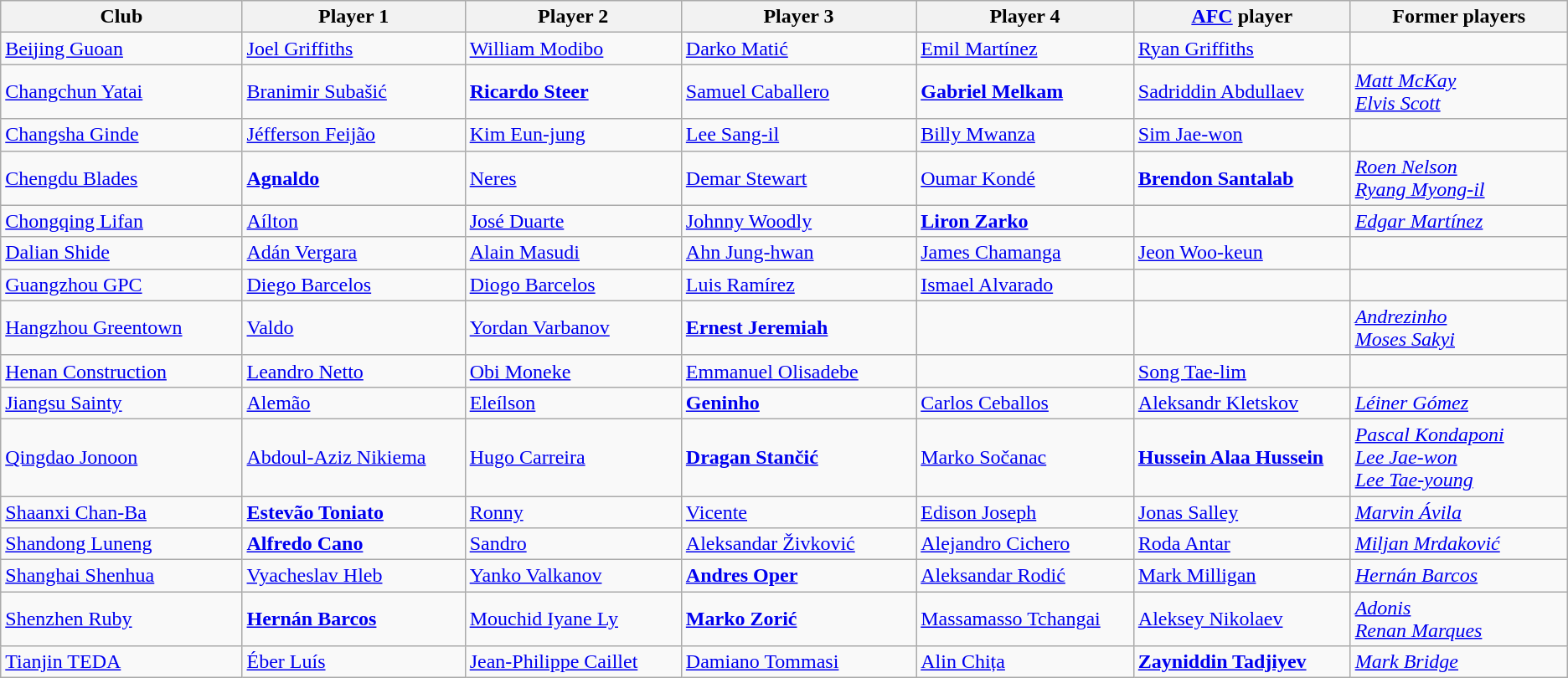<table class="wikitable">
<tr>
<th style="width:190px;">Club</th>
<th style="width:175px;">Player 1</th>
<th style="width:170px;">Player 2</th>
<th style="width:185px;">Player 3</th>
<th style="width:170px;">Player 4</th>
<th style="width:170px;"><a href='#'>AFC</a> player</th>
<th style="width:170px;">Former players</th>
</tr>
<tr>
<td><a href='#'>Beijing Guoan</a></td>
<td> <a href='#'>Joel Griffiths</a></td>
<td> <a href='#'>William Modibo</a></td>
<td> <a href='#'>Darko Matić</a></td>
<td> <a href='#'>Emil Martínez</a></td>
<td> <a href='#'>Ryan Griffiths</a></td>
<td></td>
</tr>
<tr>
<td><a href='#'>Changchun Yatai</a></td>
<td> <a href='#'>Branimir Subašić</a></td>
<td> <strong><a href='#'>Ricardo Steer</a></strong></td>
<td> <a href='#'>Samuel Caballero</a></td>
<td> <strong><a href='#'>Gabriel Melkam</a></strong></td>
<td> <a href='#'>Sadriddin Abdullaev</a></td>
<td> <em><a href='#'>Matt McKay</a></em><br> <em><a href='#'>Elvis Scott</a></em></td>
</tr>
<tr>
<td><a href='#'>Changsha Ginde</a></td>
<td> <a href='#'>Jéfferson Feijão</a></td>
<td> <a href='#'>Kim Eun-jung</a></td>
<td> <a href='#'>Lee Sang-il</a></td>
<td> <a href='#'>Billy Mwanza</a></td>
<td> <a href='#'>Sim Jae-won</a></td>
<td></td>
</tr>
<tr>
<td><a href='#'>Chengdu Blades</a></td>
<td> <strong><a href='#'>Agnaldo</a></strong></td>
<td> <a href='#'>Neres</a></td>
<td> <a href='#'>Demar Stewart</a></td>
<td> <a href='#'>Oumar Kondé</a></td>
<td> <strong><a href='#'>Brendon Santalab</a></strong></td>
<td> <em><a href='#'>Roen Nelson</a></em><br> <em><a href='#'>Ryang Myong-il</a></em></td>
</tr>
<tr>
<td><a href='#'>Chongqing Lifan</a></td>
<td> <a href='#'>Aílton</a></td>
<td> <a href='#'>José Duarte</a></td>
<td> <a href='#'>Johnny Woodly</a></td>
<td> <strong><a href='#'>Liron Zarko</a></strong></td>
<td></td>
<td> <em><a href='#'>Edgar Martínez</a></em></td>
</tr>
<tr>
<td><a href='#'>Dalian Shide</a></td>
<td> <a href='#'>Adán Vergara</a></td>
<td> <a href='#'>Alain Masudi</a></td>
<td> <a href='#'>Ahn Jung-hwan</a></td>
<td> <a href='#'>James Chamanga</a></td>
<td> <a href='#'>Jeon Woo-keun</a></td>
<td></td>
</tr>
<tr>
<td><a href='#'>Guangzhou GPC</a></td>
<td> <a href='#'>Diego Barcelos</a></td>
<td> <a href='#'>Diogo Barcelos</a></td>
<td> <a href='#'>Luis Ramírez</a></td>
<td> <a href='#'>Ismael Alvarado</a></td>
<td></td>
<td></td>
</tr>
<tr>
<td><a href='#'>Hangzhou Greentown</a></td>
<td> <a href='#'>Valdo</a></td>
<td> <a href='#'>Yordan Varbanov</a></td>
<td> <strong><a href='#'>Ernest Jeremiah</a></strong></td>
<td></td>
<td></td>
<td> <em><a href='#'>Andrezinho</a></em><br> <em><a href='#'>Moses Sakyi</a></em></td>
</tr>
<tr>
<td><a href='#'>Henan Construction</a></td>
<td> <a href='#'>Leandro Netto</a></td>
<td> <a href='#'>Obi Moneke</a></td>
<td> <a href='#'>Emmanuel Olisadebe</a></td>
<td></td>
<td> <a href='#'>Song Tae-lim</a></td>
<td></td>
</tr>
<tr>
<td><a href='#'>Jiangsu Sainty</a></td>
<td> <a href='#'>Alemão</a></td>
<td> <a href='#'>Eleílson</a></td>
<td> <strong><a href='#'>Geninho</a></strong></td>
<td> <a href='#'>Carlos Ceballos</a></td>
<td> <a href='#'>Aleksandr Kletskov</a></td>
<td> <em><a href='#'>Léiner Gómez</a></em></td>
</tr>
<tr>
<td><a href='#'>Qingdao Jonoon</a></td>
<td> <a href='#'>Abdoul-Aziz Nikiema</a></td>
<td> <a href='#'>Hugo Carreira</a></td>
<td> <strong><a href='#'>Dragan Stančić</a></strong></td>
<td> <a href='#'>Marko Sočanac</a></td>
<td> <strong><a href='#'>Hussein Alaa Hussein</a></strong></td>
<td> <em><a href='#'>Pascal Kondaponi</a></em><br> <em><a href='#'>Lee Jae-won</a></em><br> <em><a href='#'>Lee Tae-young</a></em></td>
</tr>
<tr>
<td><a href='#'>Shaanxi Chan-Ba</a></td>
<td> <strong><a href='#'>Estevão Toniato</a></strong></td>
<td> <a href='#'>Ronny</a></td>
<td> <a href='#'>Vicente</a></td>
<td> <a href='#'>Edison Joseph</a></td>
<td> <a href='#'>Jonas Salley</a></td>
<td> <em><a href='#'>Marvin Ávila</a></em></td>
</tr>
<tr>
<td><a href='#'>Shandong Luneng</a></td>
<td> <strong><a href='#'>Alfredo Cano</a></strong></td>
<td> <a href='#'>Sandro</a></td>
<td> <a href='#'>Aleksandar Živković</a></td>
<td> <a href='#'>Alejandro Cichero</a></td>
<td> <a href='#'>Roda Antar</a></td>
<td> <em><a href='#'>Miljan Mrdaković</a></em></td>
</tr>
<tr>
<td><a href='#'>Shanghai Shenhua</a></td>
<td> <a href='#'>Vyacheslav Hleb</a></td>
<td> <a href='#'>Yanko Valkanov</a></td>
<td> <strong><a href='#'>Andres Oper</a></strong></td>
<td> <a href='#'>Aleksandar Rodić</a></td>
<td> <a href='#'>Mark Milligan</a></td>
<td> <em><a href='#'>Hernán Barcos</a></em></td>
</tr>
<tr>
<td><a href='#'>Shenzhen Ruby</a></td>
<td> <strong><a href='#'>Hernán Barcos</a></strong></td>
<td> <a href='#'>Mouchid Iyane Ly</a></td>
<td> <strong><a href='#'>Marko Zorić</a></strong></td>
<td> <a href='#'>Massamasso Tchangai</a></td>
<td> <a href='#'>Aleksey Nikolaev</a></td>
<td> <em><a href='#'>Adonis</a></em><br> <em><a href='#'>Renan Marques</a></em></td>
</tr>
<tr>
<td><a href='#'>Tianjin TEDA</a></td>
<td> <a href='#'>Éber Luís</a></td>
<td> <a href='#'>Jean-Philippe Caillet</a></td>
<td> <a href='#'>Damiano Tommasi</a></td>
<td> <a href='#'>Alin Chița</a></td>
<td> <strong><a href='#'>Zayniddin Tadjiyev</a></strong></td>
<td> <em><a href='#'>Mark Bridge</a></em></td>
</tr>
</table>
